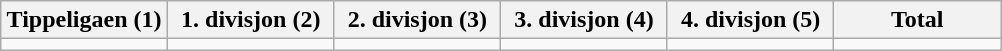<table class="wikitable">
<tr>
<th width="16.6%">Tippeligaen (1)</th>
<th width="16.6%">1. divisjon (2)</th>
<th width="16.6%">2. divisjon (3)</th>
<th width="16.6%">3. divisjon (4)</th>
<th width="16.6%">4. divisjon (5)</th>
<th width="16.6%">Total</th>
</tr>
<tr>
<td></td>
<td></td>
<td></td>
<td></td>
<td></td>
<td></td>
</tr>
</table>
